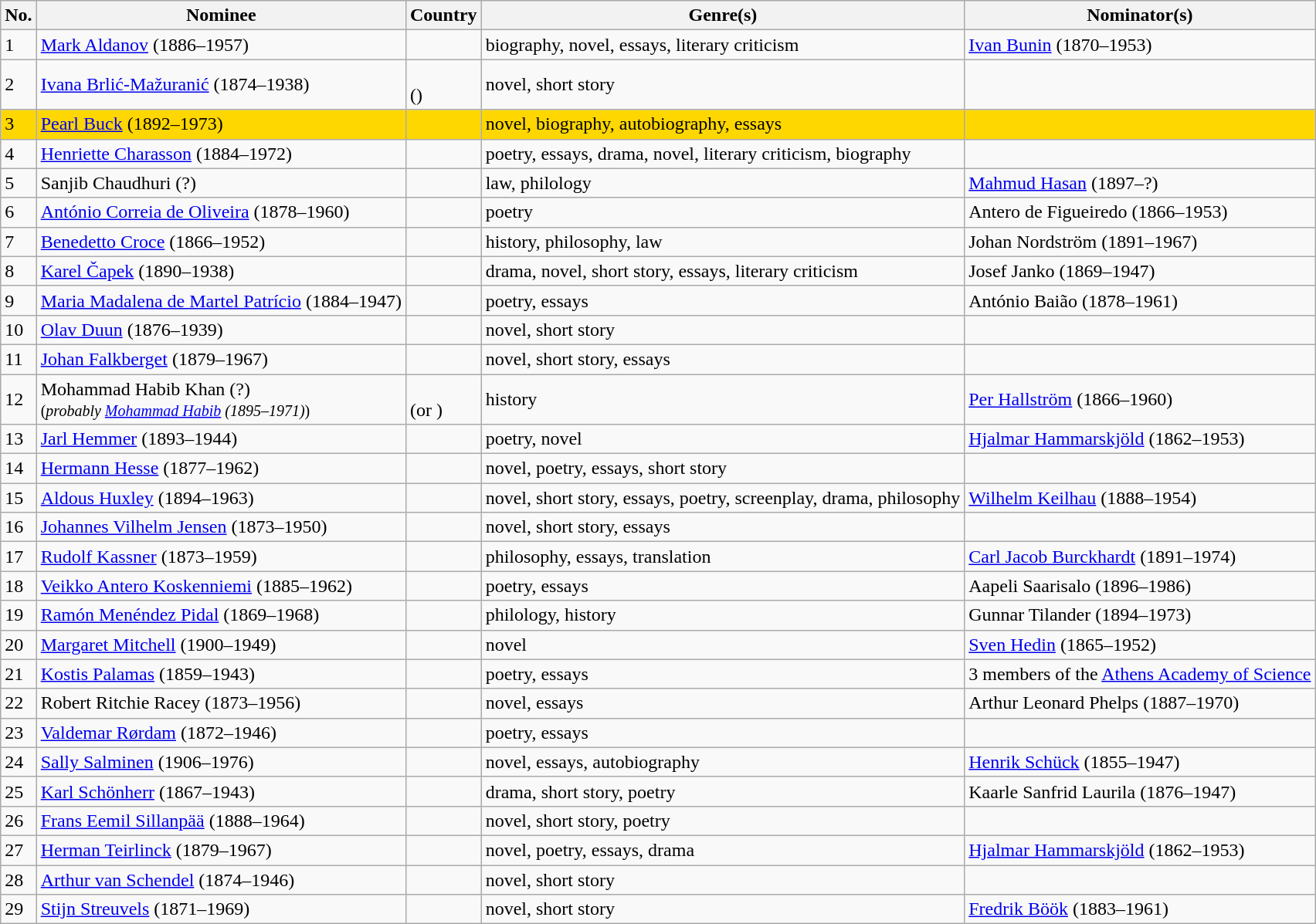<table class="sortable wikitable mw-collapsible">
<tr>
<th scope="col">No.</th>
<th scope="col">Nominee</th>
<th scope="col">Country</th>
<th scope="col">Genre(s)</th>
<th scope="col">Nominator(s)</th>
</tr>
<tr>
<td>1</td>
<td><a href='#'>Mark Aldanov</a> (1886–1957)</td>
<td><br></td>
<td>biography, novel, essays, literary criticism</td>
<td> <a href='#'>Ivan Bunin</a> (1870–1953)</td>
</tr>
<tr>
<td>2</td>
<td><a href='#'>Ivana Brlić-Mažuranić</a> (1874–1938)</td>
<td><br>()</td>
<td>novel, short story</td>
<td></td>
</tr>
<tr>
<td style="background:gold;white-space:nowrap">3</td>
<td style="background:gold;white-space:nowrap"><a href='#'>Pearl Buck</a> (1892–1973)</td>
<td style="background:gold;white-space:nowrap"></td>
<td style="background:gold;white-space:nowrap">novel, biography, autobiography, essays</td>
<td style="background:gold;white-space:nowrap"></td>
</tr>
<tr>
<td>4</td>
<td><a href='#'>Henriette Charasson</a> (1884–1972)</td>
<td></td>
<td>poetry, essays, drama, novel, literary criticism, biography</td>
<td></td>
</tr>
<tr>
<td>5</td>
<td>Sanjib Chaudhuri (?)</td>
<td></td>
<td>law, philology</td>
<td><a href='#'>Mahmud Hasan</a> (1897–?)</td>
</tr>
<tr>
<td>6</td>
<td><a href='#'>António Correia de Oliveira</a> (1878–1960)</td>
<td></td>
<td>poetry</td>
<td>Antero de Figueiredo (1866–1953)</td>
</tr>
<tr>
<td>7</td>
<td><a href='#'>Benedetto Croce</a> (1866–1952)</td>
<td></td>
<td>history, philosophy, law</td>
<td>Johan Nordström (1891–1967)</td>
</tr>
<tr>
<td>8</td>
<td><a href='#'>Karel Čapek</a> (1890–1938)</td>
<td></td>
<td>drama, novel, short story, essays, literary criticism</td>
<td>Josef Janko (1869–1947)</td>
</tr>
<tr>
<td>9</td>
<td><a href='#'>Maria Madalena de Martel Patrício</a> (1884–1947)</td>
<td></td>
<td>poetry, essays</td>
<td>António Baião (1878–1961)</td>
</tr>
<tr>
<td>10</td>
<td><a href='#'>Olav Duun</a> (1876–1939)</td>
<td></td>
<td>novel, short story</td>
<td></td>
</tr>
<tr>
<td>11</td>
<td><a href='#'>Johan Falkberget</a> (1879–1967)</td>
<td></td>
<td>novel, short story, essays</td>
<td></td>
</tr>
<tr>
<td>12</td>
<td>Mohammad Habib Khan (?)<br><small>(<em>probably <a href='#'>Mohammad Habib</a> (1895–1971)</em>)</small></td>
<td><br>(or )</td>
<td>history</td>
<td><a href='#'>Per Hallström</a> (1866–1960)</td>
</tr>
<tr>
<td>13</td>
<td><a href='#'>Jarl Hemmer</a> (1893–1944)</td>
<td></td>
<td>poetry, novel</td>
<td><a href='#'>Hjalmar Hammarskjöld</a> (1862–1953)</td>
</tr>
<tr>
<td>14</td>
<td><a href='#'>Hermann Hesse</a> (1877–1962)</td>
<td><br></td>
<td>novel, poetry, essays, short story</td>
<td></td>
</tr>
<tr>
<td>15</td>
<td><a href='#'>Aldous Huxley</a> (1894–1963)</td>
<td></td>
<td>novel, short story, essays, poetry, screenplay, drama, philosophy</td>
<td><a href='#'>Wilhelm Keilhau</a> (1888–1954)</td>
</tr>
<tr>
<td>16</td>
<td><a href='#'>Johannes Vilhelm Jensen</a> (1873–1950)</td>
<td></td>
<td>novel, short story, essays</td>
<td></td>
</tr>
<tr>
<td>17</td>
<td><a href='#'>Rudolf Kassner</a> (1873–1959)</td>
<td></td>
<td>philosophy, essays, translation</td>
<td><a href='#'>Carl Jacob Burckhardt</a> (1891–1974)</td>
</tr>
<tr>
<td>18</td>
<td><a href='#'>Veikko Antero Koskenniemi</a> (1885–1962)</td>
<td></td>
<td>poetry, essays</td>
<td>Aapeli Saarisalo (1896–1986)</td>
</tr>
<tr>
<td>19</td>
<td><a href='#'>Ramón Menéndez Pidal</a> (1869–1968)</td>
<td></td>
<td>philology, history</td>
<td>Gunnar Tilander (1894–1973)</td>
</tr>
<tr>
<td>20</td>
<td><a href='#'>Margaret Mitchell</a> (1900–1949)</td>
<td></td>
<td>novel</td>
<td><a href='#'>Sven Hedin</a> (1865–1952)</td>
</tr>
<tr>
<td>21</td>
<td><a href='#'>Kostis Palamas</a> (1859–1943)</td>
<td></td>
<td>poetry, essays</td>
<td>3 members of the <a href='#'>Athens Academy of Science</a></td>
</tr>
<tr>
<td>22</td>
<td>Robert Ritchie Racey (1873–1956)</td>
<td></td>
<td>novel, essays</td>
<td>Arthur Leonard Phelps (1887–1970)</td>
</tr>
<tr>
<td>23</td>
<td><a href='#'>Valdemar Rørdam</a> (1872–1946)</td>
<td></td>
<td>poetry, essays</td>
<td></td>
</tr>
<tr>
<td>24</td>
<td><a href='#'>Sally Salminen</a> (1906–1976)</td>
<td></td>
<td>novel, essays, autobiography</td>
<td><a href='#'>Henrik Schück</a> (1855–1947)</td>
</tr>
<tr>
<td>25</td>
<td><a href='#'>Karl Schönherr</a> (1867–1943)</td>
<td></td>
<td>drama, short story, poetry</td>
<td>Kaarle Sanfrid Laurila (1876–1947)</td>
</tr>
<tr>
<td>26</td>
<td><a href='#'>Frans Eemil Sillanpää</a> (1888–1964)</td>
<td></td>
<td>novel, short story, poetry</td>
<td></td>
</tr>
<tr>
<td>27</td>
<td><a href='#'>Herman Teirlinck</a> (1879–1967)</td>
<td></td>
<td>novel, poetry, essays, drama</td>
<td><a href='#'>Hjalmar Hammarskjöld</a> (1862–1953)</td>
</tr>
<tr>
<td>28</td>
<td><a href='#'>Arthur van Schendel</a> (1874–1946)</td>
<td></td>
<td>novel, short story</td>
<td></td>
</tr>
<tr>
<td>29</td>
<td><a href='#'>Stijn Streuvels</a> (1871–1969)</td>
<td></td>
<td>novel, short story</td>
<td><a href='#'>Fredrik Böök</a> (1883–1961)</td>
</tr>
</table>
